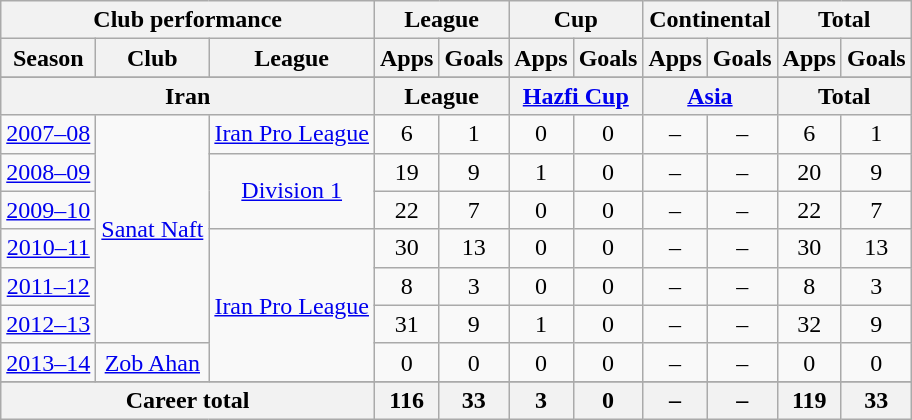<table class="wikitable" style="text-align:center">
<tr>
<th colspan=3>Club performance</th>
<th colspan=2>League</th>
<th colspan=2>Cup</th>
<th colspan=2>Continental</th>
<th colspan=2>Total</th>
</tr>
<tr>
<th>Season</th>
<th>Club</th>
<th>League</th>
<th>Apps</th>
<th>Goals</th>
<th>Apps</th>
<th>Goals</th>
<th>Apps</th>
<th>Goals</th>
<th>Apps</th>
<th>Goals</th>
</tr>
<tr>
</tr>
<tr>
<th colspan=3>Iran</th>
<th colspan=2>League</th>
<th colspan=2><a href='#'>Hazfi Cup</a></th>
<th colspan=2><a href='#'>Asia</a></th>
<th colspan=2>Total</th>
</tr>
<tr>
<td><a href='#'>2007–08</a></td>
<td rowspan=6><a href='#'>Sanat Naft</a></td>
<td><a href='#'>Iran Pro League</a></td>
<td>6</td>
<td>1</td>
<td>0</td>
<td>0</td>
<td>–</td>
<td>–</td>
<td>6</td>
<td>1</td>
</tr>
<tr>
<td><a href='#'>2008–09</a></td>
<td rowspan=2><a href='#'>Division 1</a></td>
<td>19</td>
<td>9</td>
<td>1</td>
<td>0</td>
<td>–</td>
<td>–</td>
<td>20</td>
<td>9</td>
</tr>
<tr>
<td><a href='#'>2009–10</a></td>
<td>22</td>
<td>7</td>
<td>0</td>
<td>0</td>
<td>–</td>
<td>–</td>
<td>22</td>
<td>7</td>
</tr>
<tr>
<td><a href='#'>2010–11</a></td>
<td rowspan=4><a href='#'>Iran Pro League</a></td>
<td>30</td>
<td>13</td>
<td>0</td>
<td>0</td>
<td>–</td>
<td>–</td>
<td>30</td>
<td>13</td>
</tr>
<tr>
<td><a href='#'>2011–12</a></td>
<td>8</td>
<td>3</td>
<td>0</td>
<td>0</td>
<td>–</td>
<td>–</td>
<td>8</td>
<td>3</td>
</tr>
<tr>
<td><a href='#'>2012–13</a></td>
<td>31</td>
<td>9</td>
<td>1</td>
<td>0</td>
<td>–</td>
<td>–</td>
<td>32</td>
<td>9</td>
</tr>
<tr>
<td><a href='#'>2013–14</a></td>
<td rowspan=1><a href='#'>Zob Ahan</a></td>
<td>0</td>
<td>0</td>
<td>0</td>
<td>0</td>
<td>–</td>
<td>–</td>
<td>0</td>
<td>0</td>
</tr>
<tr>
</tr>
<tr>
<th colspan=3>Career total</th>
<th>116</th>
<th>33</th>
<th>3</th>
<th>0</th>
<th>–</th>
<th>–</th>
<th>119</th>
<th>33</th>
</tr>
</table>
